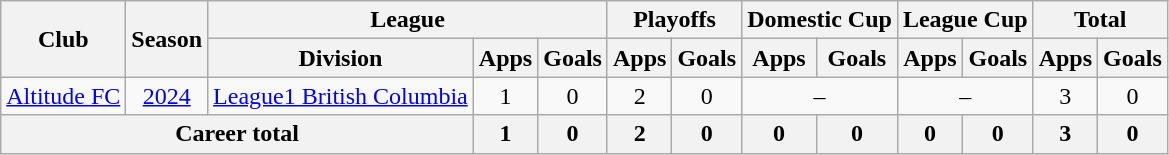<table class="wikitable" style="text-align: center">
<tr>
<th rowspan="2">Club</th>
<th rowspan="2">Season</th>
<th colspan="3">League</th>
<th colspan="2">Playoffs</th>
<th colspan="2">Domestic Cup</th>
<th colspan="2">League Cup</th>
<th colspan="2">Total</th>
</tr>
<tr>
<th>Division</th>
<th>Apps</th>
<th>Goals</th>
<th>Apps</th>
<th>Goals</th>
<th>Apps</th>
<th>Goals</th>
<th>Apps</th>
<th>Goals</th>
<th>Apps</th>
<th>Goals</th>
</tr>
<tr>
<td><a href='#'>Altitude FC</a></td>
<td><a href='#'>2024</a></td>
<td><a href='#'>League1 British Columbia</a></td>
<td>1</td>
<td>0</td>
<td>2</td>
<td>0</td>
<td colspan="2">–</td>
<td colspan="2">–</td>
<td>3</td>
<td>0</td>
</tr>
<tr>
<th colspan="3"><strong>Career total</strong></th>
<th>1</th>
<th>0</th>
<th>2</th>
<th>0</th>
<th>0</th>
<th>0</th>
<th>0</th>
<th>0</th>
<th>3</th>
<th>0</th>
</tr>
</table>
